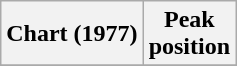<table class="wikitable sortable plainrowheaders" style="text-align:center">
<tr>
<th>Chart (1977)</th>
<th>Peak<br>position</th>
</tr>
<tr>
</tr>
</table>
